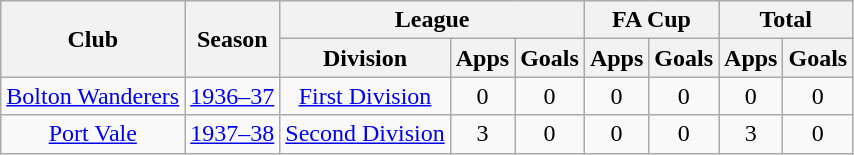<table class="wikitable" style="text-align: center;">
<tr>
<th rowspan="2">Club</th>
<th rowspan="2">Season</th>
<th colspan="3">League</th>
<th colspan="2">FA Cup</th>
<th colspan="2">Total</th>
</tr>
<tr>
<th>Division</th>
<th>Apps</th>
<th>Goals</th>
<th>Apps</th>
<th>Goals</th>
<th>Apps</th>
<th>Goals</th>
</tr>
<tr>
<td><a href='#'>Bolton Wanderers</a></td>
<td><a href='#'>1936–37</a></td>
<td><a href='#'>First Division</a></td>
<td>0</td>
<td>0</td>
<td>0</td>
<td>0</td>
<td>0</td>
<td>0</td>
</tr>
<tr>
<td><a href='#'>Port Vale</a></td>
<td><a href='#'>1937–38</a></td>
<td><a href='#'>Second Division</a></td>
<td>3</td>
<td>0</td>
<td>0</td>
<td>0</td>
<td>3</td>
<td>0</td>
</tr>
</table>
